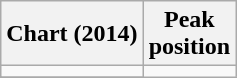<table class="wikitable sortable plainrowheaders">
<tr>
<th scope="col">Chart (2014)</th>
<th scope="col">Peak<br>position</th>
</tr>
<tr>
<td></td>
</tr>
<tr>
</tr>
<tr>
</tr>
<tr>
</tr>
</table>
